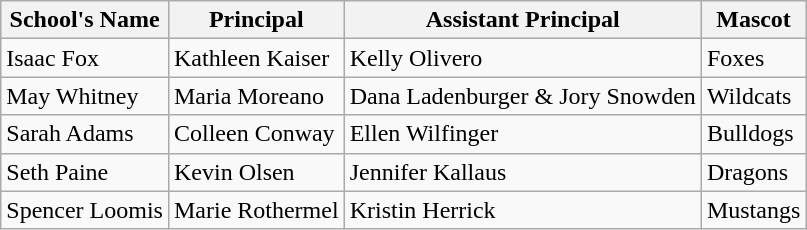<table class="wikitable" border="1">
<tr>
<th>School's Name</th>
<th>Principal</th>
<th>Assistant Principal</th>
<th>Mascot</th>
</tr>
<tr>
<td>Isaac Fox</td>
<td>Kathleen Kaiser</td>
<td>Kelly Olivero</td>
<td>Foxes</td>
</tr>
<tr>
<td>May Whitney</td>
<td>Maria Moreano</td>
<td>Dana Ladenburger & Jory Snowden</td>
<td>Wildcats</td>
</tr>
<tr>
<td>Sarah Adams</td>
<td>Colleen Conway</td>
<td>Ellen Wilfinger</td>
<td>Bulldogs</td>
</tr>
<tr>
<td>Seth Paine</td>
<td>Kevin Olsen</td>
<td>Jennifer Kallaus</td>
<td>Dragons</td>
</tr>
<tr>
<td>Spencer Loomis</td>
<td>Marie Rothermel</td>
<td>Kristin Herrick</td>
<td>Mustangs</td>
</tr>
</table>
